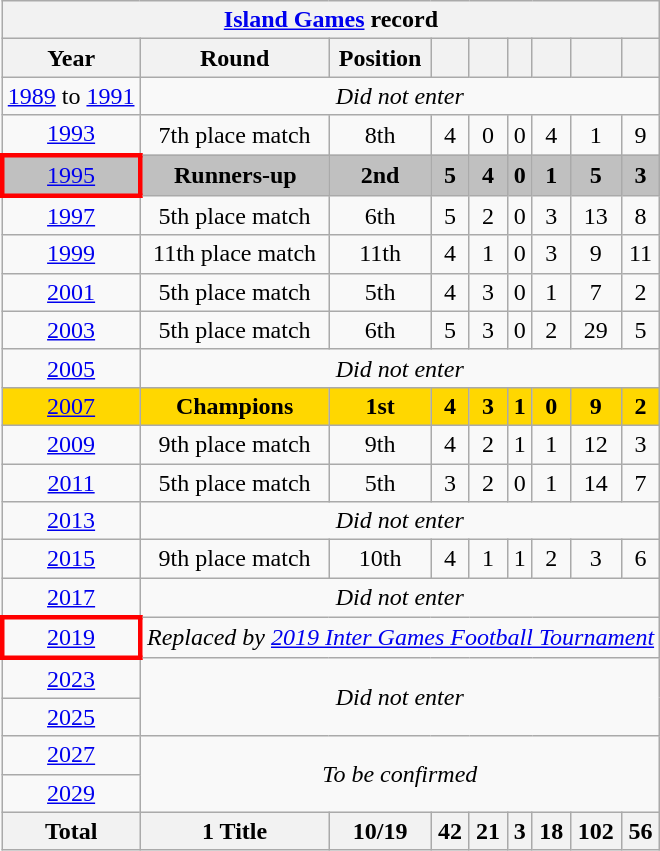<table class="wikitable" style="text-align: center;">
<tr>
<th colspan=9><a href='#'>Island Games</a> record</th>
</tr>
<tr>
<th>Year</th>
<th>Round</th>
<th>Position</th>
<th></th>
<th></th>
<th></th>
<th></th>
<th></th>
<th></th>
</tr>
<tr>
<td><a href='#'>1989</a> to <a href='#'>1991</a></td>
<td colspan=8><em>Did not enter</em></td>
</tr>
<tr>
<td> <a href='#'>1993</a></td>
<td>7th place match</td>
<td>8th</td>
<td>4</td>
<td>0</td>
<td>0</td>
<td>4</td>
<td>1</td>
<td>9</td>
</tr>
<tr bgcolor=silver>
<td style="border: 3px solid red"> <a href='#'>1995</a></td>
<td><strong>Runners-up</strong></td>
<td><strong>2nd</strong></td>
<td><strong>5</strong></td>
<td><strong>4</strong></td>
<td><strong>0</strong></td>
<td><strong>1</strong></td>
<td><strong>5</strong></td>
<td><strong>3</strong></td>
</tr>
<tr>
<td> <a href='#'>1997</a></td>
<td>5th place match</td>
<td>6th</td>
<td>5</td>
<td>2</td>
<td>0</td>
<td>3</td>
<td>13</td>
<td>8</td>
</tr>
<tr>
<td> <a href='#'>1999</a></td>
<td>11th place match</td>
<td>11th</td>
<td>4</td>
<td>1</td>
<td>0</td>
<td>3</td>
<td>9</td>
<td>11</td>
</tr>
<tr>
<td> <a href='#'>2001</a></td>
<td>5th place match</td>
<td>5th</td>
<td>4</td>
<td>3</td>
<td>0</td>
<td>1</td>
<td>7</td>
<td>2</td>
</tr>
<tr>
<td> <a href='#'>2003</a></td>
<td>5th place match</td>
<td>6th</td>
<td>5</td>
<td>3</td>
<td>0</td>
<td>2</td>
<td>29</td>
<td>5</td>
</tr>
<tr>
<td> <a href='#'>2005</a></td>
<td colspan=8><em>Did not enter</em></td>
</tr>
<tr bgcolor=gold>
<td> <a href='#'>2007</a></td>
<td><strong>Champions</strong></td>
<td><strong>1st</strong></td>
<td><strong>4</strong></td>
<td><strong>3</strong></td>
<td><strong>1</strong></td>
<td><strong>0</strong></td>
<td><strong>9</strong></td>
<td><strong>2</strong></td>
</tr>
<tr>
<td> <a href='#'>2009</a></td>
<td>9th place match</td>
<td>9th</td>
<td>4</td>
<td>2</td>
<td>1</td>
<td>1</td>
<td>12</td>
<td>3</td>
</tr>
<tr>
<td> <a href='#'>2011</a></td>
<td>5th place match</td>
<td>5th</td>
<td>3</td>
<td>2</td>
<td>0</td>
<td>1</td>
<td>14</td>
<td>7</td>
</tr>
<tr>
<td> <a href='#'>2013</a></td>
<td colspan=8><em>Did not enter</em></td>
</tr>
<tr>
<td> <a href='#'>2015</a></td>
<td>9th place match</td>
<td>10th</td>
<td>4</td>
<td>1</td>
<td>1</td>
<td>2</td>
<td>3</td>
<td>6</td>
</tr>
<tr>
<td> <a href='#'>2017</a></td>
<td colspan=8><em>Did not enter</em></td>
</tr>
<tr>
<td style="border: 3px solid red"> <a href='#'>2019</a></td>
<td colspan=8><em>Replaced by <a href='#'>2019 Inter Games Football Tournament</a></em></td>
</tr>
<tr>
<td> <a href='#'>2023</a></td>
<td rowspan=2 colspan=8><em>Did not enter</em></td>
</tr>
<tr>
<td> <a href='#'>2025</a></td>
</tr>
<tr>
<td> <a href='#'>2027</a></td>
<td colspan=8 rowspan=2><em>To be confirmed</em></td>
</tr>
<tr>
<td> <a href='#'>2029</a></td>
</tr>
<tr>
<th>Total</th>
<th>1 Title</th>
<th>10/19</th>
<th>42</th>
<th>21</th>
<th>3</th>
<th>18</th>
<th>102</th>
<th>56</th>
</tr>
</table>
